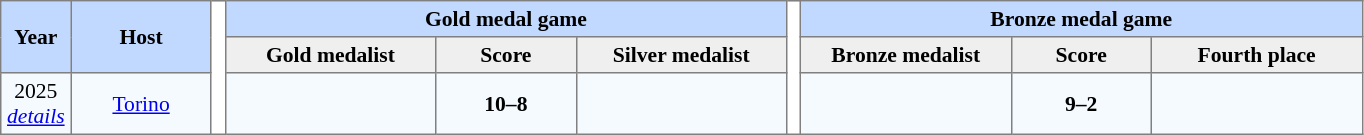<table border=1 style="border-collapse:collapse; font-size:90%; text-align:center;" cellpadding=3 cellspacing=0>
<tr bgcolor=#C1D8FF>
<th rowspan=2 width=5%>Year</th>
<th rowspan=2 width=10%>Host</th>
<th width=1% rowspan=10 bgcolor=ffffff></th>
<th colspan=3>Gold medal game</th>
<th width=1% rowspan=10 bgcolor=ffffff></th>
<th colspan=3>Bronze medal game</th>
</tr>
<tr bgcolor=#EFEFEF>
<th width=15%>Gold medalist</th>
<th width=10%>Score</th>
<th width=15%>Silver medalist</th>
<th width=15%>Bronze medalist</th>
<th width=10%>Score</th>
<th width=15%>Fourth place</th>
</tr>
<tr bgcolor=#F5FAFF>
<td>2025<br><em><a href='#'>details</a></em></td>
<td><a href='#'>Torino</a></td>
<td><strong></strong></td>
<td><strong>10–8</strong></td>
<td></td>
<td></td>
<td><strong>9–2</strong></td>
<td></td>
</tr>
</table>
